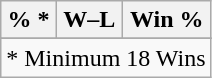<table class="wikitable">
<tr>
<th>% *</th>
<th>W–L</th>
<th>Win %</th>
</tr>
<tr ||>
</tr>
<tr ||>
</tr>
<tr ||>
</tr>
<tr ||>
</tr>
<tr ||>
</tr>
<tr>
<td colspan="3">* Minimum 18 Wins</td>
</tr>
</table>
